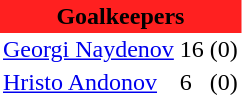<table class="toccolours" border="0" cellpadding="2" cellspacing="0" align="left" style="margin:0.5em;">
<tr>
<th colspan="4" align="center" bgcolor="#FF2020"><span>Goalkeepers</span></th>
</tr>
<tr>
<td> <a href='#'>Georgi Naydenov</a></td>
<td>16</td>
<td>(0)</td>
</tr>
<tr>
<td> <a href='#'>Hristo Andonov</a></td>
<td>6</td>
<td>(0)</td>
</tr>
<tr>
</tr>
</table>
